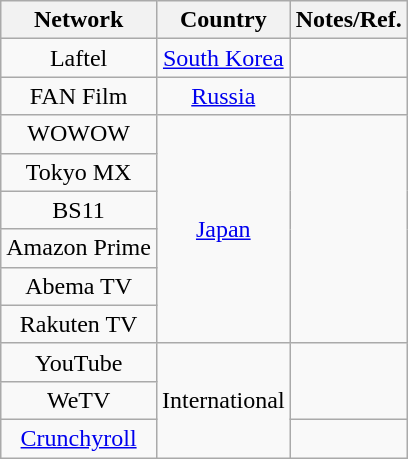<table class="wikitable sortable">
<tr>
<th>Network</th>
<th>Country</th>
<th>Notes/Ref.</th>
</tr>
<tr>
<td style="text-align:center;">Laftel</td>
<td style="text-align:center;"> <a href='#'>South Korea</a></td>
<td style="text-align:center;"></td>
</tr>
<tr>
<td style="text-align:center;">FAN Film</td>
<td style="text-align:center;"> <a href='#'>Russia</a></td>
<td style="text-align:center;"></td>
</tr>
<tr>
<td style="text-align:center;">WOWOW</td>
<td rowspan="6" style="text-align:center;"> <a href='#'>Japan</a></td>
<td rowspan="6" style="text-align:center;"></td>
</tr>
<tr>
<td style="text-align:center;">Tokyo MX</td>
</tr>
<tr>
<td style="text-align:center;">BS11</td>
</tr>
<tr>
<td style="text-align:center;">Amazon Prime</td>
</tr>
<tr>
<td style="text-align:center;">Abema TV</td>
</tr>
<tr>
<td style="text-align:center;">Rakuten TV</td>
</tr>
<tr>
<td style="text-align:center;">YouTube</td>
<td rowspan="3" style="text-align:center;">International</td>
<td rowspan="2" style="text-align:center;"></td>
</tr>
<tr>
<td style="text-align:center;">WeTV</td>
</tr>
<tr>
<td style="text-align:center;"><a href='#'>Crunchyroll</a></td>
<td></td>
</tr>
</table>
